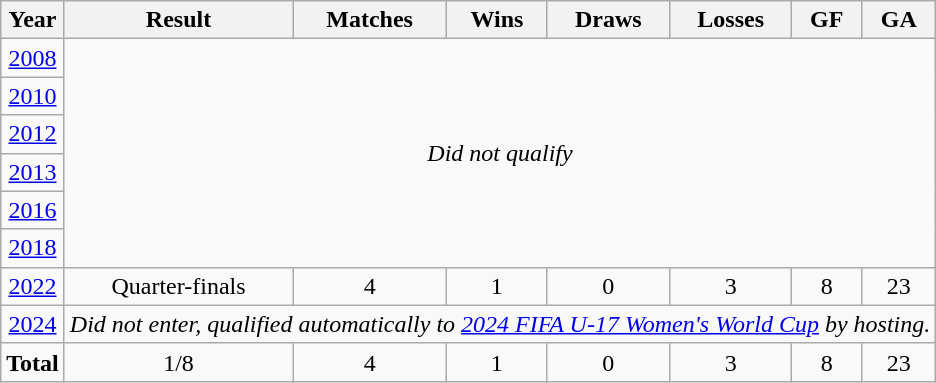<table class="wikitable" style="text-align: center;">
<tr>
<th>Year</th>
<th>Result</th>
<th>Matches</th>
<th>Wins</th>
<th>Draws</th>
<th>Losses</th>
<th>GF</th>
<th>GA</th>
</tr>
<tr>
<td> <a href='#'>2008</a></td>
<td colspan=8 rowspan=6><em>Did not qualify</em></td>
</tr>
<tr>
<td> <a href='#'>2010</a></td>
</tr>
<tr>
<td> <a href='#'>2012</a></td>
</tr>
<tr>
<td> <a href='#'>2013</a></td>
</tr>
<tr>
<td> <a href='#'>2016</a></td>
</tr>
<tr>
<td> <a href='#'>2018</a></td>
</tr>
<tr>
<td> <a href='#'>2022</a></td>
<td>Quarter-finals</td>
<td>4</td>
<td>1</td>
<td>0</td>
<td>3</td>
<td>8</td>
<td>23</td>
</tr>
<tr>
<td> <a href='#'>2024</a></td>
<td colspan=7><em>Did not enter, qualified automatically to <a href='#'>2024 FIFA U-17 Women's World Cup</a> by hosting.</em></td>
</tr>
<tr>
<td><strong>Total</strong></td>
<td>1/8</td>
<td>4</td>
<td>1</td>
<td>0</td>
<td>3</td>
<td>8</td>
<td>23</td>
</tr>
</table>
